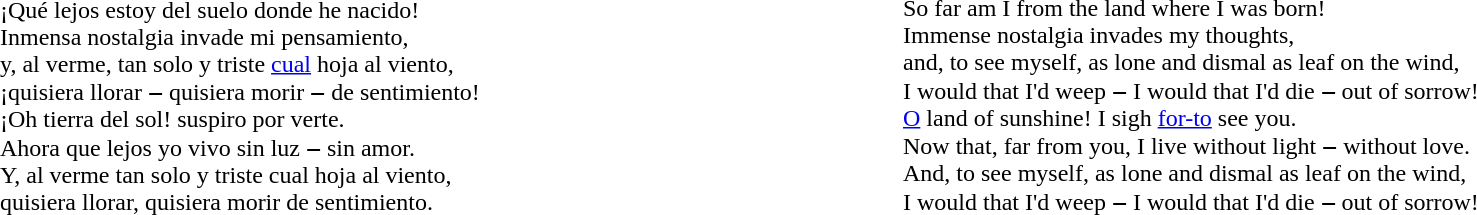<table cellpadding="10">
<tr>
<td width="500px"><br>¡Qué lejos estoy del suelo donde he nacido!<br> 
Inmensa nostalgia invade mi pensamiento,<br>
y, al verme, tan solo y triste <a href='#'>cual</a>
hoja al viento,<br>
¡quisiera llorar ‒ quisiera morir ‒ de sentimiento!<br>¡Oh tierra del sol! suspiro por verte.<br>
Ahora que lejos yo vivo sin luz ‒ sin amor.<br>
Y, al verme tan solo y triste cual hoja al viento,<br>
quisiera llorar, quisiera morir de sentimiento.</td>
<td width="580px"><br>So far am I from the land where I was born!<br>
Immense nostalgia invades my thoughts,<br>
and, to see myself, as lone and dismal as leaf on the wind,<br>
I would that I'd weep ‒ I would that I'd die ‒ out of sorrow!<br><a href='#'>O</a> land of sunshine! I sigh <a href='#'>for-to</a> see you.<br>
Now that, far from you, I live without light ‒ without love.<br>
And, to see myself, as lone and dismal as leaf on the wind,<br>
I would that I'd weep ‒ I would that I'd die ‒ out of sorrow!<br></td>
</tr>
<tr fdfj,>
<td width="580px"></td>
</tr>
</table>
